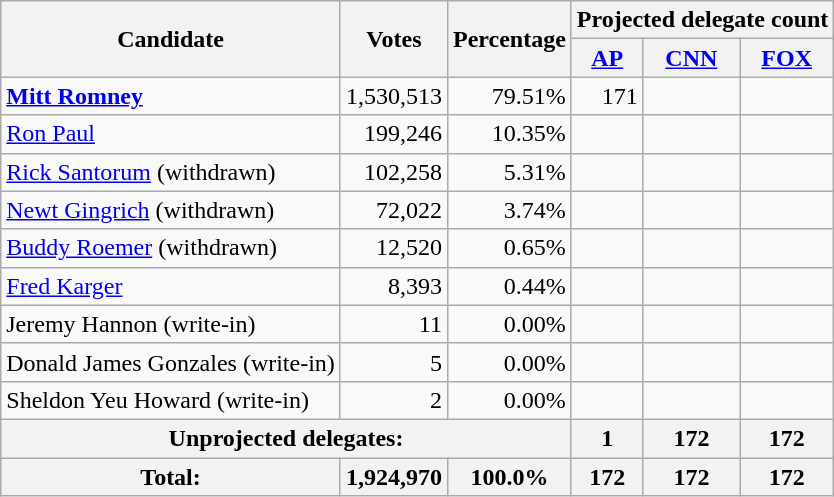<table class="wikitable" style="text-align:right;">
<tr>
<th rowspan="2">Candidate</th>
<th rowspan="2">Votes</th>
<th rowspan="2">Percentage</th>
<th colspan="3">Projected delegate count</th>
</tr>
<tr>
<th><a href='#'>AP</a></th>
<th><a href='#'>CNN</a><br></th>
<th><a href='#'>FOX</a><br></th>
</tr>
<tr>
<td style="text-align:left;"> <strong><a href='#'>Mitt Romney</a></strong></td>
<td>1,530,513</td>
<td>79.51%</td>
<td>171</td>
<td></td>
<td></td>
</tr>
<tr>
<td style="text-align:left;"><a href='#'>Ron Paul</a></td>
<td>199,246</td>
<td>10.35%</td>
<td></td>
<td></td>
<td></td>
</tr>
<tr>
<td style="text-align:left;"><a href='#'>Rick Santorum</a> (withdrawn)</td>
<td>102,258</td>
<td>5.31%</td>
<td></td>
<td></td>
<td></td>
</tr>
<tr>
<td style="text-align:left;"><a href='#'>Newt Gingrich</a> (withdrawn)</td>
<td>72,022</td>
<td>3.74%</td>
<td></td>
<td></td>
<td></td>
</tr>
<tr>
<td style="text-align:left;"><a href='#'>Buddy Roemer</a> (withdrawn)</td>
<td>12,520</td>
<td>0.65%</td>
<td></td>
<td></td>
<td></td>
</tr>
<tr>
<td style="text-align:left;"><a href='#'>Fred Karger</a></td>
<td>8,393</td>
<td>0.44%</td>
<td></td>
<td></td>
<td></td>
</tr>
<tr>
<td style="text-align:left;">Jeremy Hannon (write-in)</td>
<td>11</td>
<td>0.00%</td>
<td></td>
<td></td>
<td></td>
</tr>
<tr>
<td style="text-align:left;">Donald James Gonzales (write-in)</td>
<td>5</td>
<td>0.00%</td>
<td></td>
<td></td>
<td></td>
</tr>
<tr>
<td style="text-align:left;">Sheldon Yeu Howard (write-in)</td>
<td>2</td>
<td>0.00%</td>
<td></td>
<td></td>
<td></td>
</tr>
<tr style="background:#eee;">
<th colspan="3">Unprojected delegates:</th>
<th>1</th>
<th>172</th>
<th>172</th>
</tr>
<tr style="background:#eee;">
<th>Total:</th>
<th>1,924,970</th>
<th>100.0%</th>
<th>172</th>
<th>172</th>
<th>172</th>
</tr>
</table>
